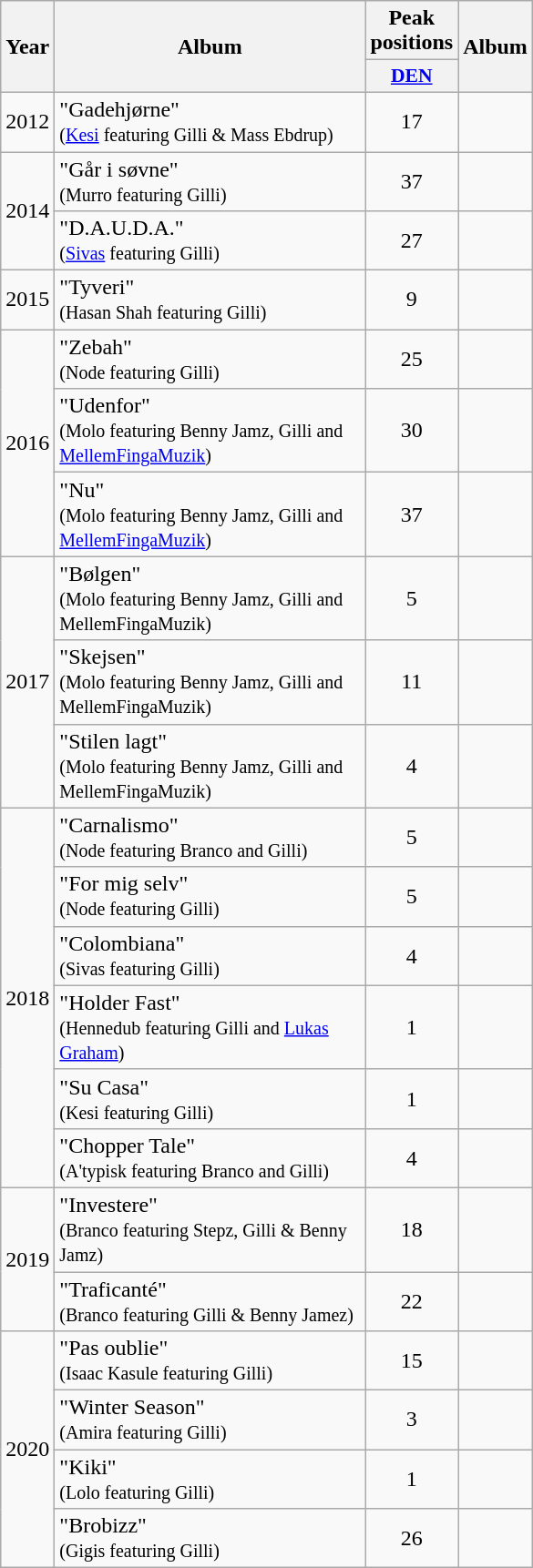<table class="wikitable">
<tr>
<th align="center" rowspan="2" width="10">Year</th>
<th align="center" rowspan="2" width="220">Album</th>
<th align="center" colspan="1" width="20">Peak positions</th>
<th align="center" rowspan="2" width="20">Album</th>
</tr>
<tr>
<th scope="col" style="width:3em;font-size:90%;"><a href='#'>DEN</a><br></th>
</tr>
<tr>
<td style="text-align:center;">2012</td>
<td>"Gadehjørne" <br><small>(<a href='#'>Kesi</a> featuring Gilli & Mass Ebdrup)</small></td>
<td style="text-align:center;">17</td>
<td style="text-align:center;"></td>
</tr>
<tr>
<td style="text-align:center;" rowspan=2>2014</td>
<td>"Går i søvne" <br><small>(Murro featuring Gilli)</small></td>
<td style="text-align:center;">37</td>
<td style="text-align:center;"></td>
</tr>
<tr>
<td>"D.A.U.D.A." <br><small>(<a href='#'>Sivas</a> featuring Gilli)</small></td>
<td style="text-align:center;">27</td>
<td style="text-align:center;"></td>
</tr>
<tr>
<td style="text-align:center;">2015</td>
<td>"Tyveri" <br><small>(Hasan Shah featuring Gilli)</small></td>
<td style="text-align:center;">9</td>
<td style="text-align:center;"></td>
</tr>
<tr>
<td style="text-align:center;" rowspan=3>2016</td>
<td>"Zebah" <br><small>(Node featuring Gilli)</small></td>
<td style="text-align:center;">25</td>
<td style="text-align:center;"></td>
</tr>
<tr>
<td>"Udenfor" <br><small>(Molo featuring Benny Jamz, Gilli and <a href='#'>MellemFingaMuzik</a>)</small></td>
<td style="text-align:center;">30<br></td>
<td style="text-align:center;"></td>
</tr>
<tr>
<td>"Nu" <br><small>(Molo featuring Benny Jamz, Gilli and <a href='#'>MellemFingaMuzik</a>)</small></td>
<td style="text-align:center;">37<br></td>
<td style="text-align:center;"></td>
</tr>
<tr>
<td style="text-align:center;" rowspan="3">2017</td>
<td>"Bølgen" <br><small>(Molo featuring Benny Jamz, Gilli and MellemFingaMuzik)</small></td>
<td style="text-align:center;">5<br></td>
<td style="text-align:center;"></td>
</tr>
<tr>
<td>"Skejsen" <br><small>(Molo featuring Benny Jamz, Gilli and MellemFingaMuzik)</small></td>
<td style="text-align:center;">11<br></td>
<td style="text-align:center;"></td>
</tr>
<tr>
<td>"Stilen lagt" <br><small>(Molo featuring Benny Jamz, Gilli and MellemFingaMuzik)</small></td>
<td style="text-align:center;">4<br></td>
<td style="text-align:center;"></td>
</tr>
<tr>
<td rowspan="6" style="text-align:center;">2018</td>
<td>"Carnalismo" <br><small>(Node featuring Branco and Gilli)</small></td>
<td style="text-align:center;">5<br></td>
<td style="text-align:center;"></td>
</tr>
<tr>
<td>"For mig selv" <br><small>(Node featuring Gilli)</small></td>
<td style="text-align:center;">5<br></td>
<td style="text-align:center;"></td>
</tr>
<tr>
<td>"Colombiana" <br><small>(Sivas featuring Gilli)</small></td>
<td style="text-align:center;">4</td>
<td></td>
</tr>
<tr>
<td>"Holder Fast" <br><small>(Hennedub featuring Gilli and <a href='#'>Lukas Graham</a>)</small></td>
<td style="text-align:center;">1<br></td>
<td></td>
</tr>
<tr>
<td>"Su Casa" <br><small>(Kesi featuring Gilli)</small></td>
<td style="text-align:center;">1</td>
<td></td>
</tr>
<tr>
<td>"Chopper Tale" <br><small>(A'typisk featuring Branco and Gilli)</small></td>
<td style="text-align:center;">4<br></td>
<td></td>
</tr>
<tr>
<td style="text-align:center;" rowspan=2>2019</td>
<td>"Investere" <br><small>(Branco featuring Stepz, Gilli & Benny Jamz)</small></td>
<td style="text-align:center;">18</td>
<td style="text-align:center;"></td>
</tr>
<tr>
<td>"Traficanté" <br><small>(Branco featuring Gilli & Benny Jamez)</small></td>
<td style="text-align:center;">22</td>
<td style="text-align:center;"></td>
</tr>
<tr>
<td style="text-align:center;" rowspan=4>2020</td>
<td>"Pas oublie" <br><small>(Isaac Kasule featuring Gilli)</small></td>
<td style="text-align:center;">15<br></td>
<td style="text-align:center;"></td>
</tr>
<tr>
<td>"Winter Season" <br><small>(Amira featuring Gilli)</small></td>
<td style="text-align:center;">3</td>
<td style="text-align:center;"></td>
</tr>
<tr>
<td>"Kiki" <br><small>(Lolo featuring Gilli)</small></td>
<td style="text-align:center;">1<br></td>
<td style="text-align:center;"></td>
</tr>
<tr>
<td>"Brobizz" <br><small>(Gigis featuring Gilli)</small></td>
<td style="text-align:center;">26<br></td>
<td style="text-align:center;"></td>
</tr>
</table>
